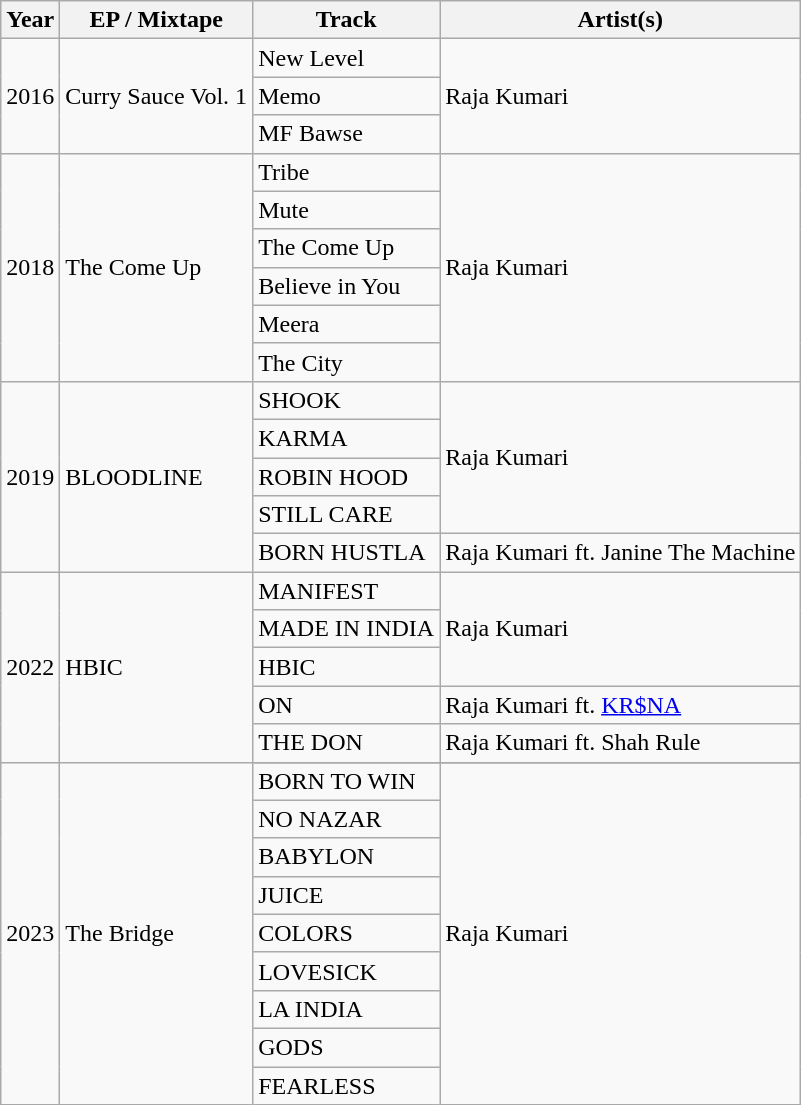<table class="wikitable">
<tr>
<th>Year</th>
<th>EP / Mixtape</th>
<th>Track</th>
<th>Artist(s)</th>
</tr>
<tr>
<td rowspan="3">2016</td>
<td rowspan="3">Curry Sauce Vol. 1</td>
<td>New Level</td>
<td rowspan="3">Raja Kumari</td>
</tr>
<tr>
<td>Memo</td>
</tr>
<tr>
<td>MF Bawse</td>
</tr>
<tr>
<td rowspan="6">2018</td>
<td rowspan="6">The Come Up</td>
<td>Tribe</td>
<td rowspan="6">Raja Kumari</td>
</tr>
<tr>
<td>Mute</td>
</tr>
<tr>
<td>The Come Up</td>
</tr>
<tr>
<td>Believe in You</td>
</tr>
<tr>
<td>Meera</td>
</tr>
<tr>
<td>The City</td>
</tr>
<tr>
<td rowspan="5">2019</td>
<td rowspan="5">BLOODLINE</td>
<td>SHOOK</td>
<td rowspan="4">Raja Kumari</td>
</tr>
<tr>
<td>KARMA</td>
</tr>
<tr>
<td>ROBIN HOOD</td>
</tr>
<tr>
<td>STILL CARE</td>
</tr>
<tr>
<td>BORN HUSTLA</td>
<td>Raja Kumari ft. Janine The Machine</td>
</tr>
<tr>
<td rowspan="5">2022</td>
<td rowspan="5">HBIC</td>
<td>MANIFEST</td>
<td rowspan="3">Raja Kumari</td>
</tr>
<tr>
<td>MADE IN INDIA</td>
</tr>
<tr>
<td>HBIC</td>
</tr>
<tr>
<td>ON</td>
<td>Raja Kumari ft. <a href='#'>KR$NA</a></td>
</tr>
<tr>
<td>THE DON</td>
<td>Raja Kumari ft. Shah Rule</td>
</tr>
<tr>
<td rowspan="10">2023</td>
<td rowspan="10">The Bridge</td>
</tr>
<tr>
<td>BORN TO WIN</td>
<td rowspan="10">Raja Kumari</td>
</tr>
<tr>
<td>NO NAZAR</td>
</tr>
<tr>
<td>BABYLON</td>
</tr>
<tr>
<td>JUICE</td>
</tr>
<tr>
<td>COLORS</td>
</tr>
<tr>
<td>LOVESICK</td>
</tr>
<tr>
<td>LA INDIA</td>
</tr>
<tr>
<td>GODS</td>
</tr>
<tr>
<td>FEARLESS</td>
</tr>
</table>
